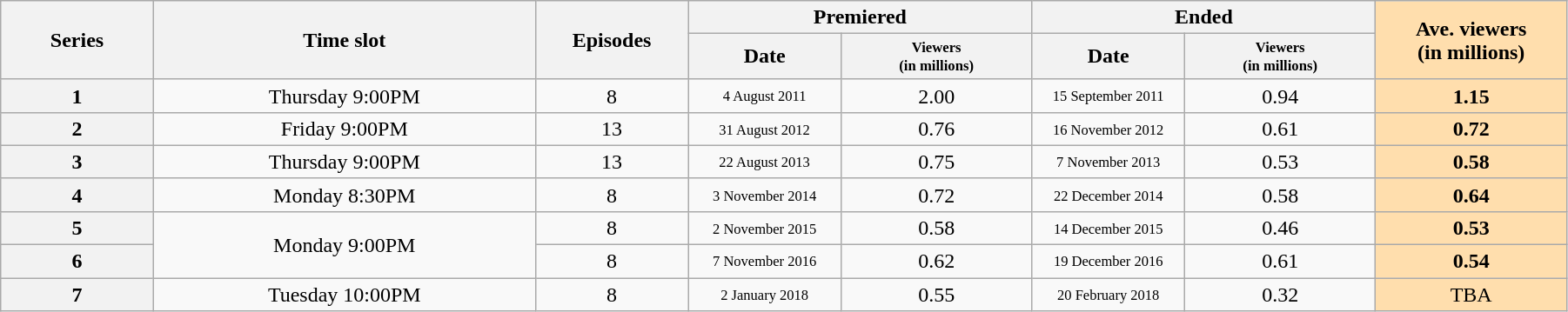<table class="wikitable" style="text-align:center; width:95%;">
<tr>
<th style="width:8%;" rowspan="2">Series</th>
<th style="width:20%;" rowspan="2">Time slot</th>
<th style="width:8%;" rowspan="2">Episodes</th>
<th colspan=2>Premiered</th>
<th colspan=2>Ended</th>
<th style="width:10%; background:#ffdead;" rowspan="2">Ave. viewers<br>(in millions)</th>
</tr>
<tr>
<th style="width:8%;">Date</th>
<th span style="width:10%; font-size:smaller; line-height:100%;"><small>Viewers<br>(in millions)</small></th>
<th style="width:8%;">Date</th>
<th span style="width:10%; font-size:smaller; line-height:100%;"><small>Viewers<br>(in millions)</small></th>
</tr>
<tr>
<th>1</th>
<td>Thursday 9:00PM</td>
<td>8</td>
<td style="font-size:11px;line-height:110%; text-align: center;">4 August 2011</td>
<td>2.00</td>
<td style="font-size:11px;line-height:110%; text-align: center;">15 September 2011</td>
<td>0.94</td>
<td style="width:8%; background:#ffdead;"><strong>1.15</strong></td>
</tr>
<tr>
<th>2</th>
<td>Friday 9:00PM</td>
<td>13</td>
<td style="font-size:11px;line-height:110%; text-align: center;">31 August 2012</td>
<td>0.76</td>
<td style="font-size:11px;line-height:110%; text-align: center;">16 November 2012</td>
<td>0.61</td>
<td style="width:8%; background:#ffdead;"><strong>0.72</strong></td>
</tr>
<tr>
<th>3</th>
<td>Thursday 9:00PM</td>
<td>13</td>
<td style="font-size:11px;line-height:110%; text-align: center;">22 August 2013</td>
<td>0.75</td>
<td style="font-size:11px;line-height:110%; text-align: center;">7 November 2013</td>
<td>0.53</td>
<td style="width:8%; background:#ffdead;"><strong>0.58</strong></td>
</tr>
<tr>
<th>4</th>
<td>Monday 8:30PM</td>
<td>8</td>
<td style="font-size:11px;line-height:110%; text-align: center;">3 November 2014</td>
<td>0.72</td>
<td style="font-size:11px;line-height:110%; text-align: center;">22 December 2014</td>
<td>0.58</td>
<td style="width:8%; background:#ffdead;"><strong>0.64</strong></td>
</tr>
<tr>
<th>5</th>
<td rowspan="2">Monday 9:00PM</td>
<td>8</td>
<td style="font-size:11px;line-height:110%; text-align: center;">2 November 2015</td>
<td>0.58</td>
<td style="font-size:11px;line-height:110%; text-align: center;">14 December 2015</td>
<td>0.46</td>
<td style="width:8%; background:#ffdead;"><strong>0.53</strong></td>
</tr>
<tr>
<th>6</th>
<td>8</td>
<td style="font-size:11px;line-height:110%; text-align: center;">7 November 2016</td>
<td>0.62</td>
<td style="font-size:11px;line-height:110%; text-align: center;">19 December 2016</td>
<td>0.61</td>
<td style="width:8%; background:#ffdead;"><strong>0.54</strong></td>
</tr>
<tr>
<th>7</th>
<td>Tuesday 10:00PM</td>
<td>8</td>
<td style="font-size:11px;line-height:110%; text-align: center;">2 January 2018</td>
<td>0.55</td>
<td style="font-size:11px;line-height:110%; text-align: center;">20 February 2018</td>
<td>0.32</td>
<td style="width:8%; background:#ffdead;">TBA</td>
</tr>
</table>
